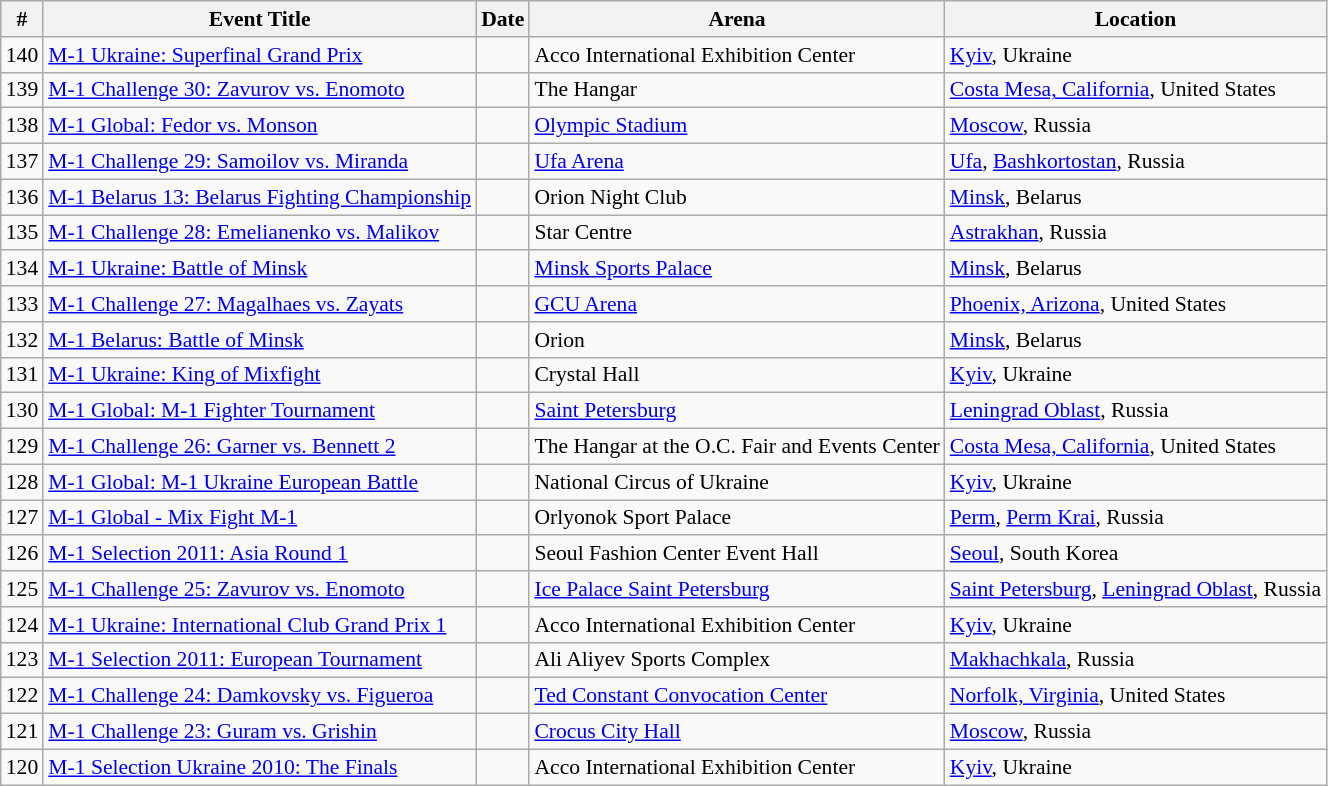<table class="sortable wikitable succession-box" style="font-size:90%;">
<tr>
<th scope="col">#</th>
<th scope="col">Event Title</th>
<th scope="col">Date</th>
<th scope="col">Arena</th>
<th scope="col">Location</th>
</tr>
<tr>
<td align=center>140</td>
<td><a href='#'>M-1 Ukraine: Superfinal Grand Prix</a></td>
<td></td>
<td>Acco International Exhibition Center</td>
<td><a href='#'>Kyiv</a>, Ukraine</td>
</tr>
<tr>
<td align=center>139</td>
<td><a href='#'>M-1 Challenge 30: Zavurov vs. Enomoto</a></td>
<td></td>
<td>The Hangar</td>
<td><a href='#'>Costa Mesa, California</a>, United States</td>
</tr>
<tr>
<td align=center>138</td>
<td><a href='#'>M-1 Global: Fedor vs. Monson</a></td>
<td></td>
<td><a href='#'>Olympic Stadium</a></td>
<td><a href='#'>Moscow</a>, Russia</td>
</tr>
<tr>
<td align=center>137</td>
<td><a href='#'>M-1 Challenge 29: Samoilov vs. Miranda</a></td>
<td></td>
<td><a href='#'>Ufa Arena</a></td>
<td><a href='#'>Ufa</a>, <a href='#'>Bashkortostan</a>, Russia</td>
</tr>
<tr>
<td align=center>136</td>
<td><a href='#'>M-1 Belarus 13: Belarus Fighting Championship</a></td>
<td></td>
<td>Orion Night Club</td>
<td><a href='#'>Minsk</a>, Belarus</td>
</tr>
<tr>
<td align=center>135</td>
<td><a href='#'>M-1 Challenge 28: Emelianenko vs. Malikov</a></td>
<td></td>
<td>Star Centre</td>
<td><a href='#'>Astrakhan</a>, Russia</td>
</tr>
<tr>
<td align=center>134</td>
<td><a href='#'>M-1 Ukraine: Battle of Minsk</a></td>
<td></td>
<td><a href='#'>Minsk Sports Palace</a></td>
<td><a href='#'>Minsk</a>, Belarus</td>
</tr>
<tr>
<td align=center>133</td>
<td><a href='#'>M-1 Challenge 27: Magalhaes vs. Zayats</a></td>
<td></td>
<td><a href='#'>GCU Arena</a></td>
<td><a href='#'>Phoenix, Arizona</a>, United States</td>
</tr>
<tr>
<td align=center>132</td>
<td><a href='#'>M-1 Belarus: Battle of Minsk</a></td>
<td></td>
<td>Orion</td>
<td><a href='#'>Minsk</a>, Belarus</td>
</tr>
<tr>
<td align=center>131</td>
<td><a href='#'>M-1 Ukraine: King of Mixfight</a></td>
<td></td>
<td>Crystal Hall</td>
<td><a href='#'>Kyiv</a>, Ukraine</td>
</tr>
<tr>
<td align=center>130</td>
<td><a href='#'>M-1 Global: M-1 Fighter Tournament</a></td>
<td></td>
<td><a href='#'>Saint Petersburg</a></td>
<td><a href='#'>Leningrad Oblast</a>, Russia</td>
</tr>
<tr>
<td align=center>129</td>
<td><a href='#'>M-1 Challenge 26: Garner vs. Bennett 2</a></td>
<td></td>
<td>The Hangar at the O.C. Fair and Events Center</td>
<td><a href='#'>Costa Mesa, California</a>, United States</td>
</tr>
<tr>
<td align=center>128</td>
<td><a href='#'>M-1 Global: M-1 Ukraine European Battle</a></td>
<td></td>
<td>National Circus of Ukraine</td>
<td><a href='#'>Kyiv</a>, Ukraine</td>
</tr>
<tr>
<td align=center>127</td>
<td><a href='#'>M-1 Global - Mix Fight M-1</a></td>
<td></td>
<td>Orlyonok Sport Palace</td>
<td><a href='#'>Perm</a>, <a href='#'>Perm Krai</a>, Russia</td>
</tr>
<tr>
<td align=center>126</td>
<td><a href='#'>M-1 Selection 2011: Asia Round 1</a></td>
<td></td>
<td>Seoul Fashion Center Event Hall</td>
<td><a href='#'>Seoul</a>, South Korea</td>
</tr>
<tr>
<td align=center>125</td>
<td><a href='#'>M-1 Challenge 25: Zavurov vs. Enomoto</a></td>
<td></td>
<td><a href='#'>Ice Palace Saint Petersburg</a></td>
<td><a href='#'>Saint Petersburg</a>, <a href='#'>Leningrad Oblast</a>, Russia</td>
</tr>
<tr>
<td align=center>124</td>
<td><a href='#'>M-1 Ukraine: International Club Grand Prix 1</a></td>
<td></td>
<td>Acco International Exhibition Center</td>
<td><a href='#'>Kyiv</a>, Ukraine</td>
</tr>
<tr>
<td align=center>123</td>
<td><a href='#'>M-1 Selection 2011: European Tournament</a></td>
<td></td>
<td>Ali Aliyev Sports Complex</td>
<td><a href='#'>Makhachkala</a>, Russia</td>
</tr>
<tr>
<td align=center>122</td>
<td><a href='#'>M-1 Challenge 24: Damkovsky vs. Figueroa</a></td>
<td></td>
<td><a href='#'>Ted Constant Convocation Center</a></td>
<td><a href='#'>Norfolk, Virginia</a>, United States</td>
</tr>
<tr>
<td align=center>121</td>
<td><a href='#'>M-1 Challenge 23: Guram vs. Grishin</a></td>
<td></td>
<td><a href='#'>Crocus City Hall</a></td>
<td><a href='#'>Moscow</a>, Russia</td>
</tr>
<tr>
<td align=center>120</td>
<td><a href='#'>M-1 Selection Ukraine 2010: The Finals</a></td>
<td></td>
<td>Acco International Exhibition Center</td>
<td><a href='#'>Kyiv</a>, Ukraine</td>
</tr>
</table>
